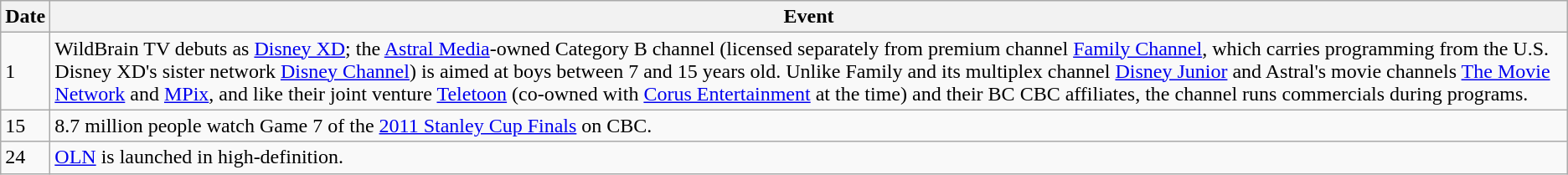<table class="wikitable">
<tr>
<th>Date</th>
<th>Event</th>
</tr>
<tr>
<td>1</td>
<td>WildBrain TV debuts as <a href='#'>Disney XD</a>; the <a href='#'>Astral Media</a>-owned Category B channel (licensed separately from premium channel <a href='#'>Family Channel</a>, which carries programming from the U.S. Disney XD's sister network <a href='#'>Disney Channel</a>) is aimed at boys between 7 and 15 years old. Unlike Family and its multiplex channel <a href='#'>Disney Junior</a> and Astral's movie channels <a href='#'>The Movie Network</a> and <a href='#'>MPix</a>, and like their joint venture <a href='#'>Teletoon</a> (co-owned with <a href='#'>Corus Entertainment</a> at the time) and their BC CBC affiliates, the channel runs commercials during programs.</td>
</tr>
<tr>
<td>15</td>
<td>8.7 million people watch Game 7 of the <a href='#'>2011 Stanley Cup Finals</a> on CBC.</td>
</tr>
<tr>
<td>24</td>
<td><a href='#'>OLN</a> is launched in high-definition.</td>
</tr>
</table>
